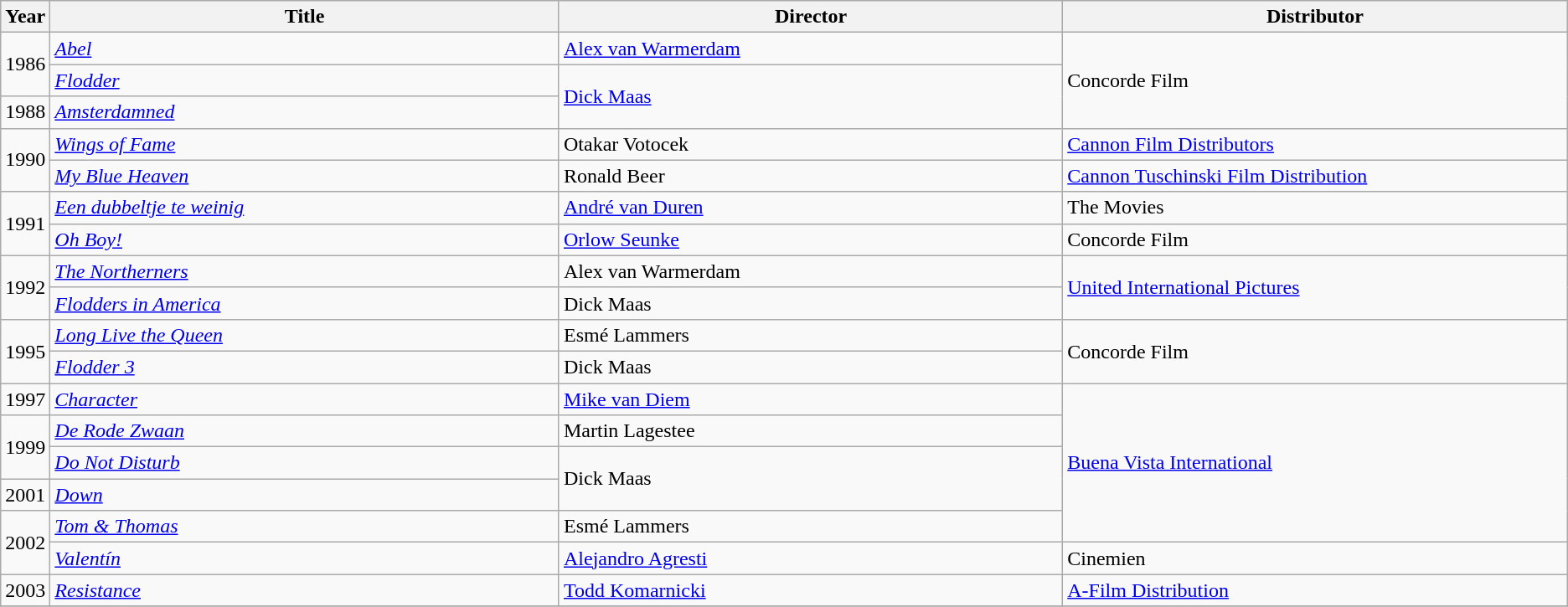<table class="wikitable sortable">
<tr>
<th>Year</th>
<th scope="col" style=width:500px;">Title</th>
<th scope="col" style=width:500px;">Director</th>
<th scope="col" style=width:500px;">Distributor</th>
</tr>
<tr>
<td rowspan="2">1986</td>
<td><em><a href='#'>Abel</a></em></td>
<td><a href='#'>Alex van Warmerdam</a></td>
<td rowspan="3">Concorde Film</td>
</tr>
<tr>
<td><em><a href='#'>Flodder</a></em></td>
<td rowspan="2"><a href='#'>Dick Maas</a></td>
</tr>
<tr>
<td>1988</td>
<td><em><a href='#'>Amsterdamned</a></em></td>
</tr>
<tr>
<td rowspan="2">1990</td>
<td><em><a href='#'>Wings of Fame</a></em></td>
<td>Otakar Votocek</td>
<td rowspan="1"><a href='#'>Cannon Film Distributors</a></td>
</tr>
<tr>
<td><em><a href='#'>My Blue Heaven</a></em></td>
<td>Ronald Beer</td>
<td rowspan="1"><a href='#'>Cannon Tuschinski Film Distribution</a></td>
</tr>
<tr>
<td rowspan="2">1991</td>
<td><em><a href='#'>Een dubbeltje te weinig</a></em></td>
<td><a href='#'>André van Duren</a></td>
<td>The Movies</td>
</tr>
<tr>
<td><em><a href='#'>Oh Boy!</a></em></td>
<td><a href='#'>Orlow Seunke</a></td>
<td>Concorde Film</td>
</tr>
<tr>
<td rowspan="2">1992</td>
<td><em><a href='#'>The Northerners</a></em></td>
<td>Alex van Warmerdam</td>
<td rowspan="2"><a href='#'>United International Pictures</a></td>
</tr>
<tr>
<td><em><a href='#'>Flodders in America</a></em></td>
<td>Dick Maas</td>
</tr>
<tr>
<td rowspan="2">1995</td>
<td><em><a href='#'>Long Live the Queen</a></em></td>
<td>Esmé Lammers</td>
<td rowspan="2">Concorde Film</td>
</tr>
<tr>
<td><em><a href='#'>Flodder 3</a></em></td>
<td>Dick Maas</td>
</tr>
<tr>
<td>1997</td>
<td><em><a href='#'>Character</a></em></td>
<td><a href='#'>Mike van Diem</a></td>
<td rowspan="5"><a href='#'>Buena Vista International</a></td>
</tr>
<tr>
<td rowspan="2">1999</td>
<td><em><a href='#'>De Rode Zwaan</a></em></td>
<td>Martin Lagestee</td>
</tr>
<tr>
<td><em><a href='#'>Do Not Disturb</a></em></td>
<td rowspan="2">Dick Maas</td>
</tr>
<tr>
<td>2001</td>
<td><em><a href='#'>Down</a></em></td>
</tr>
<tr>
<td rowspan="2">2002</td>
<td><em><a href='#'>Tom & Thomas</a></em></td>
<td>Esmé Lammers</td>
</tr>
<tr>
<td><em><a href='#'>Valentín</a></em></td>
<td><a href='#'>Alejandro Agresti</a></td>
<td>Cinemien</td>
</tr>
<tr>
<td>2003</td>
<td><em><a href='#'>Resistance</a></em></td>
<td><a href='#'>Todd Komarnicki</a></td>
<td><a href='#'>A-Film Distribution</a></td>
</tr>
<tr>
</tr>
</table>
